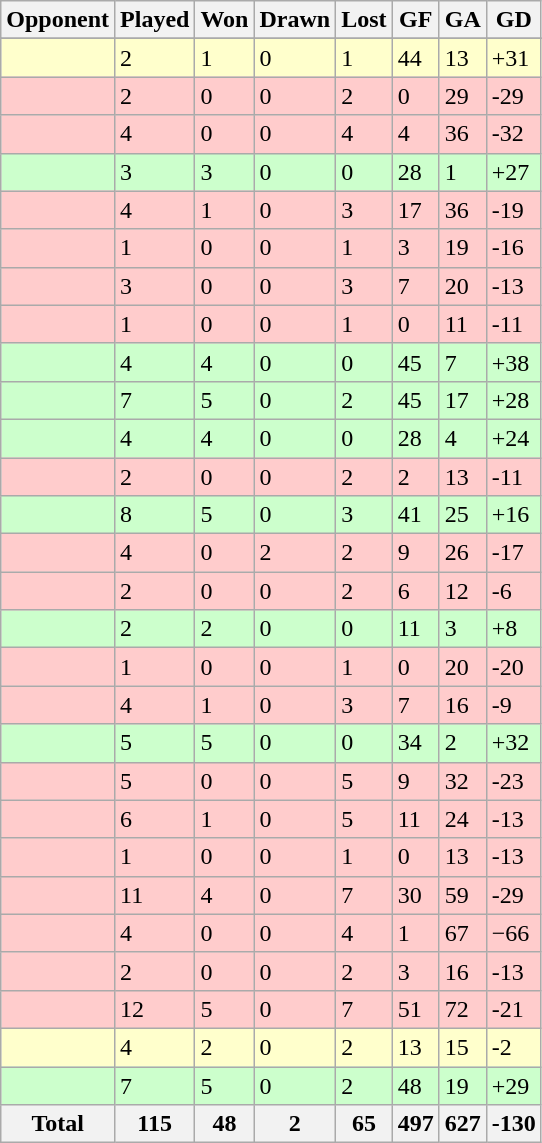<table class="sortable wikitable">
<tr>
<th>Opponent</th>
<th>Played</th>
<th>Won</th>
<th>Drawn</th>
<th>Lost</th>
<th>GF</th>
<th>GA</th>
<th>GD</th>
</tr>
<tr bgcolor="#d0ffd0" align="center">
</tr>
<tr bgcolor=#FFFFCC>
<td></td>
<td>2</td>
<td>1</td>
<td>0</td>
<td>1</td>
<td>44</td>
<td>13</td>
<td>+31</td>
</tr>
<tr bgcolor=#FFCCCC>
<td></td>
<td>2</td>
<td>0</td>
<td>0</td>
<td>2</td>
<td>0</td>
<td>29</td>
<td>-29</td>
</tr>
<tr bgcolor=#FFCCCC>
<td></td>
<td>4</td>
<td>0</td>
<td>0</td>
<td>4</td>
<td>4</td>
<td>36</td>
<td>-32</td>
</tr>
<tr bgcolor=#CCFFCC>
<td></td>
<td>3</td>
<td>3</td>
<td>0</td>
<td>0</td>
<td>28</td>
<td>1</td>
<td>+27</td>
</tr>
<tr bgcolor=#FFCCCC>
<td></td>
<td>4</td>
<td>1</td>
<td>0</td>
<td>3</td>
<td>17</td>
<td>36</td>
<td>-19</td>
</tr>
<tr bgcolor=#FFCCCC>
<td></td>
<td>1</td>
<td>0</td>
<td>0</td>
<td>1</td>
<td>3</td>
<td>19</td>
<td>-16</td>
</tr>
<tr bgcolor=#FFCCCC>
<td></td>
<td>3</td>
<td>0</td>
<td>0</td>
<td>3</td>
<td>7</td>
<td>20</td>
<td>-13</td>
</tr>
<tr bgcolor=#FFCCCC>
<td></td>
<td>1</td>
<td>0</td>
<td>0</td>
<td>1</td>
<td>0</td>
<td>11</td>
<td>-11</td>
</tr>
<tr bgcolor=#CCFFCC>
<td></td>
<td>4</td>
<td>4</td>
<td>0</td>
<td>0</td>
<td>45</td>
<td>7</td>
<td>+38</td>
</tr>
<tr bgcolor=#CCFFCC>
<td></td>
<td>7</td>
<td>5</td>
<td>0</td>
<td>2</td>
<td>45</td>
<td>17</td>
<td>+28</td>
</tr>
<tr bgcolor=#CCFFCC>
<td></td>
<td>4</td>
<td>4</td>
<td>0</td>
<td>0</td>
<td>28</td>
<td>4</td>
<td>+24</td>
</tr>
<tr bgcolor=#FFCCCC>
<td></td>
<td>2</td>
<td>0</td>
<td>0</td>
<td>2</td>
<td>2</td>
<td>13</td>
<td>-11</td>
</tr>
<tr bgcolor=#CCFFCC>
<td></td>
<td>8</td>
<td>5</td>
<td>0</td>
<td>3</td>
<td>41</td>
<td>25</td>
<td>+16</td>
</tr>
<tr bgcolor=#FFCCCC>
<td></td>
<td>4</td>
<td>0</td>
<td>2</td>
<td>2</td>
<td>9</td>
<td>26</td>
<td>-17</td>
</tr>
<tr bgcolor=#FFCCCC>
<td></td>
<td>2</td>
<td>0</td>
<td>0</td>
<td>2</td>
<td>6</td>
<td>12</td>
<td>-6</td>
</tr>
<tr bgcolor=#CCFFCC>
<td></td>
<td>2</td>
<td>2</td>
<td>0</td>
<td>0</td>
<td>11</td>
<td>3</td>
<td>+8</td>
</tr>
<tr bgcolor=#FFCCCC>
<td></td>
<td>1</td>
<td>0</td>
<td>0</td>
<td>1</td>
<td>0</td>
<td>20</td>
<td>-20</td>
</tr>
<tr bgcolor=#FFCCCC>
<td></td>
<td>4</td>
<td>1</td>
<td>0</td>
<td>3</td>
<td>7</td>
<td>16</td>
<td>-9</td>
</tr>
<tr bgcolor=#CCFFCC>
<td></td>
<td>5</td>
<td>5</td>
<td>0</td>
<td>0</td>
<td>34</td>
<td>2</td>
<td>+32</td>
</tr>
<tr bgcolor=#FFCCCC>
<td></td>
<td>5</td>
<td>0</td>
<td>0</td>
<td>5</td>
<td>9</td>
<td>32</td>
<td>-23</td>
</tr>
<tr bgcolor=#FFCCCC>
<td></td>
<td>6</td>
<td>1</td>
<td>0</td>
<td>5</td>
<td>11</td>
<td>24</td>
<td>-13</td>
</tr>
<tr bgcolor=#FFCCCC>
<td><em></em></td>
<td>1</td>
<td>0</td>
<td>0</td>
<td>1</td>
<td>0</td>
<td>13</td>
<td>-13</td>
</tr>
<tr bgcolor=#FFCCCC>
<td></td>
<td>11</td>
<td>4</td>
<td>0</td>
<td>7</td>
<td>30</td>
<td>59</td>
<td>-29</td>
</tr>
<tr bgcolor=#FFCCCC>
<td></td>
<td>4</td>
<td>0</td>
<td>0</td>
<td>4</td>
<td>1</td>
<td>67</td>
<td>−66</td>
</tr>
<tr bgcolor=#FFCCCC>
<td></td>
<td>2</td>
<td>0</td>
<td>0</td>
<td>2</td>
<td>3</td>
<td>16</td>
<td>-13</td>
</tr>
<tr bgcolor=#FFCCCC>
<td></td>
<td>12</td>
<td>5</td>
<td>0</td>
<td>7</td>
<td>51</td>
<td>72</td>
<td>-21</td>
</tr>
<tr bgcolor=#FFFFCC>
<td></td>
<td>4</td>
<td>2</td>
<td>0</td>
<td>2</td>
<td>13</td>
<td>15</td>
<td>-2</td>
</tr>
<tr bgcolor=#CCFFCC>
<td></td>
<td>7</td>
<td>5</td>
<td>0</td>
<td>2</td>
<td>48</td>
<td>19</td>
<td>+29</td>
</tr>
<tr>
<th>Total</th>
<th>115</th>
<th>48</th>
<th>2</th>
<th>65</th>
<th>497</th>
<th>627</th>
<th>-130</th>
</tr>
</table>
